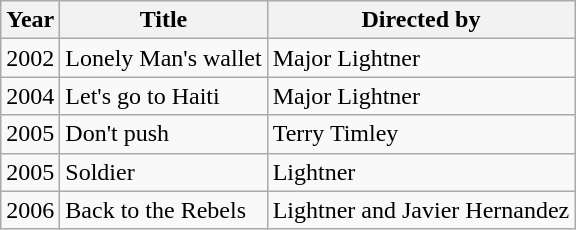<table class="wikitable">
<tr>
<th>Year</th>
<th>Title</th>
<th>Directed by</th>
</tr>
<tr>
<td>2002</td>
<td>Lonely Man's wallet</td>
<td>Major Lightner</td>
</tr>
<tr>
<td>2004</td>
<td>Let's go to Haiti</td>
<td>Major Lightner</td>
</tr>
<tr>
<td>2005</td>
<td>Don't push</td>
<td>Terry Timley</td>
</tr>
<tr>
<td>2005</td>
<td>Soldier</td>
<td>Lightner</td>
</tr>
<tr>
<td>2006</td>
<td>Back to the Rebels</td>
<td>Lightner and Javier Hernandez</td>
</tr>
</table>
